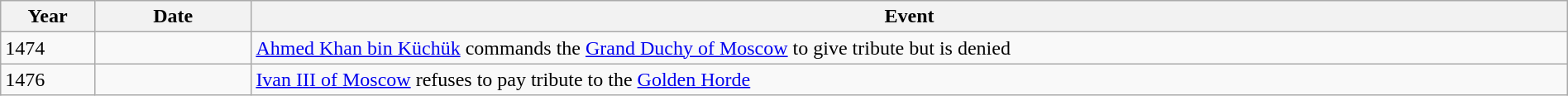<table class="wikitable" width="100%">
<tr>
<th style="width:6%">Year</th>
<th style="width:10%">Date</th>
<th>Event</th>
</tr>
<tr>
<td>1474</td>
<td></td>
<td><a href='#'>Ahmed Khan bin Küchük</a> commands the <a href='#'>Grand Duchy of Moscow</a> to give tribute but is denied</td>
</tr>
<tr>
<td>1476</td>
<td></td>
<td><a href='#'>Ivan III of Moscow</a> refuses to pay tribute to the <a href='#'>Golden Horde</a></td>
</tr>
</table>
